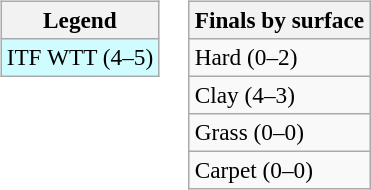<table>
<tr style="vertical-align:top">
<td><br><table class="wikitable" style=font-size:97%>
<tr>
<th>Legend</th>
</tr>
<tr style="background:#cffcff;">
<td>ITF WTT (4–5)</td>
</tr>
</table>
</td>
<td><br><table class="wikitable" style=font-size:97%>
<tr>
<th>Finals by surface</th>
</tr>
<tr>
<td>Hard (0–2)</td>
</tr>
<tr>
<td>Clay (4–3)</td>
</tr>
<tr>
<td>Grass (0–0)</td>
</tr>
<tr>
<td>Carpet (0–0)</td>
</tr>
</table>
</td>
</tr>
</table>
